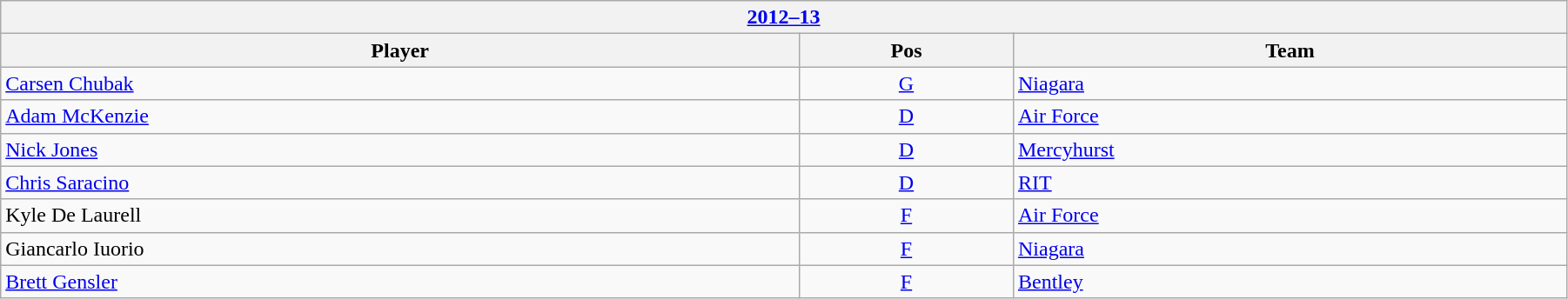<table class="wikitable" width=95%>
<tr>
<th colspan=3><a href='#'>2012–13</a></th>
</tr>
<tr>
<th>Player</th>
<th>Pos</th>
<th>Team</th>
</tr>
<tr>
<td><a href='#'>Carsen Chubak</a></td>
<td style="text-align:center;"><a href='#'>G</a></td>
<td><a href='#'>Niagara</a></td>
</tr>
<tr>
<td><a href='#'>Adam McKenzie</a></td>
<td style="text-align:center;"><a href='#'>D</a></td>
<td><a href='#'>Air Force</a></td>
</tr>
<tr>
<td><a href='#'>Nick Jones</a></td>
<td style="text-align:center;"><a href='#'>D</a></td>
<td><a href='#'>Mercyhurst</a></td>
</tr>
<tr>
<td><a href='#'>Chris Saracino</a></td>
<td style="text-align:center;"><a href='#'>D</a></td>
<td><a href='#'>RIT</a></td>
</tr>
<tr>
<td>Kyle De Laurell</td>
<td style="text-align:center;"><a href='#'>F</a></td>
<td><a href='#'>Air Force</a></td>
</tr>
<tr>
<td>Giancarlo Iuorio</td>
<td style="text-align:center;"><a href='#'>F</a></td>
<td><a href='#'>Niagara</a></td>
</tr>
<tr>
<td><a href='#'>Brett Gensler</a></td>
<td style="text-align:center;"><a href='#'>F</a></td>
<td><a href='#'>Bentley</a></td>
</tr>
</table>
